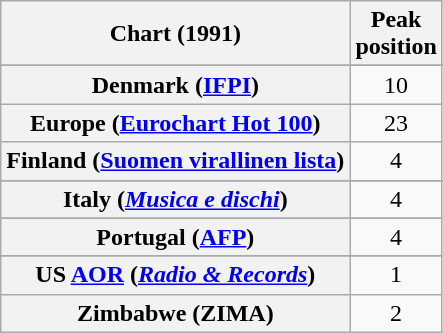<table class="wikitable sortable plainrowheaders" style="text-align:center">
<tr>
<th>Chart (1991)</th>
<th>Peak<br>position</th>
</tr>
<tr>
</tr>
<tr>
</tr>
<tr>
</tr>
<tr>
</tr>
<tr>
</tr>
<tr>
<th scope="row">Denmark (<a href='#'>IFPI</a>)</th>
<td>10</td>
</tr>
<tr>
<th scope="row">Europe (<a href='#'>Eurochart Hot 100</a>)</th>
<td>23</td>
</tr>
<tr>
<th scope="row">Finland (<a href='#'>Suomen virallinen lista</a>)</th>
<td>4</td>
</tr>
<tr>
</tr>
<tr>
</tr>
<tr>
</tr>
<tr>
<th scope="row">Italy (<em><a href='#'>Musica e dischi</a></em>)</th>
<td align="center">4</td>
</tr>
<tr>
</tr>
<tr>
</tr>
<tr>
</tr>
<tr>
</tr>
<tr>
<th scope="row">Portugal (<a href='#'>AFP</a>)</th>
<td>4</td>
</tr>
<tr>
</tr>
<tr>
</tr>
<tr>
</tr>
<tr>
</tr>
<tr>
</tr>
<tr>
</tr>
<tr>
<th scope="row">US <a href='#'>AOR</a> (<em><a href='#'>Radio & Records</a></em>)</th>
<td>1</td>
</tr>
<tr>
<th scope="row">Zimbabwe (ZIMA)</th>
<td>2</td>
</tr>
</table>
